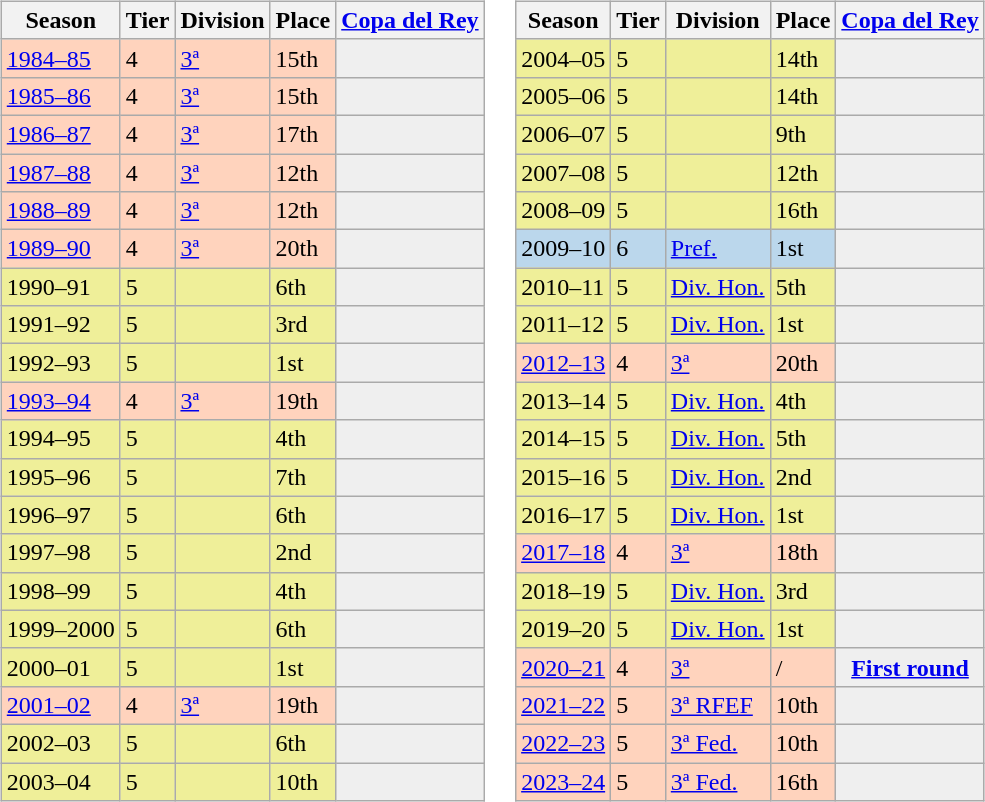<table>
<tr>
<td valign="top" width=0%><br><table class="wikitable">
<tr style="background:#f0f6fa;">
<th>Season</th>
<th>Tier</th>
<th>Division</th>
<th>Place</th>
<th><a href='#'>Copa del Rey</a></th>
</tr>
<tr>
<td style="background:#FFD3BD;"><a href='#'>1984–85</a></td>
<td style="background:#FFD3BD;">4</td>
<td style="background:#FFD3BD;"><a href='#'>3ª</a></td>
<td style="background:#FFD3BD;">15th</td>
<td style="background:#efefef;"></td>
</tr>
<tr>
<td style="background:#FFD3BD;"><a href='#'>1985–86</a></td>
<td style="background:#FFD3BD;">4</td>
<td style="background:#FFD3BD;"><a href='#'>3ª</a></td>
<td style="background:#FFD3BD;">15th</td>
<td style="background:#efefef;"></td>
</tr>
<tr>
<td style="background:#FFD3BD;"><a href='#'>1986–87</a></td>
<td style="background:#FFD3BD;">4</td>
<td style="background:#FFD3BD;"><a href='#'>3ª</a></td>
<td style="background:#FFD3BD;">17th</td>
<td style="background:#efefef;"></td>
</tr>
<tr>
<td style="background:#FFD3BD;"><a href='#'>1987–88</a></td>
<td style="background:#FFD3BD;">4</td>
<td style="background:#FFD3BD;"><a href='#'>3ª</a></td>
<td style="background:#FFD3BD;">12th</td>
<td style="background:#efefef;"></td>
</tr>
<tr>
<td style="background:#FFD3BD;"><a href='#'>1988–89</a></td>
<td style="background:#FFD3BD;">4</td>
<td style="background:#FFD3BD;"><a href='#'>3ª</a></td>
<td style="background:#FFD3BD;">12th</td>
<td style="background:#efefef;"></td>
</tr>
<tr>
<td style="background:#FFD3BD;"><a href='#'>1989–90</a></td>
<td style="background:#FFD3BD;">4</td>
<td style="background:#FFD3BD;"><a href='#'>3ª</a></td>
<td style="background:#FFD3BD;">20th</td>
<td style="background:#efefef;"></td>
</tr>
<tr>
<td style="background:#EFEF99;">1990–91</td>
<td style="background:#EFEF99;">5</td>
<td style="background:#EFEF99;"></td>
<td style="background:#EFEF99;">6th</td>
<td style="background:#efefef;"></td>
</tr>
<tr>
<td style="background:#EFEF99;">1991–92</td>
<td style="background:#EFEF99;">5</td>
<td style="background:#EFEF99;"></td>
<td style="background:#EFEF99;">3rd</td>
<td style="background:#efefef;"></td>
</tr>
<tr>
<td style="background:#EFEF99;">1992–93</td>
<td style="background:#EFEF99;">5</td>
<td style="background:#EFEF99;"></td>
<td style="background:#EFEF99;">1st</td>
<td style="background:#efefef;"></td>
</tr>
<tr>
<td style="background:#FFD3BD;"><a href='#'>1993–94</a></td>
<td style="background:#FFD3BD;">4</td>
<td style="background:#FFD3BD;"><a href='#'>3ª</a></td>
<td style="background:#FFD3BD;">19th</td>
<td style="background:#efefef;"></td>
</tr>
<tr>
<td style="background:#EFEF99;">1994–95</td>
<td style="background:#EFEF99;">5</td>
<td style="background:#EFEF99;"></td>
<td style="background:#EFEF99;">4th</td>
<td style="background:#efefef;"></td>
</tr>
<tr>
<td style="background:#EFEF99;">1995–96</td>
<td style="background:#EFEF99;">5</td>
<td style="background:#EFEF99;"></td>
<td style="background:#EFEF99;">7th</td>
<td style="background:#efefef;"></td>
</tr>
<tr>
<td style="background:#EFEF99;">1996–97</td>
<td style="background:#EFEF99;">5</td>
<td style="background:#EFEF99;"></td>
<td style="background:#EFEF99;">6th</td>
<td style="background:#efefef;"></td>
</tr>
<tr>
<td style="background:#EFEF99;">1997–98</td>
<td style="background:#EFEF99;">5</td>
<td style="background:#EFEF99;"></td>
<td style="background:#EFEF99;">2nd</td>
<td style="background:#efefef;"></td>
</tr>
<tr>
<td style="background:#EFEF99;">1998–99</td>
<td style="background:#EFEF99;">5</td>
<td style="background:#EFEF99;"></td>
<td style="background:#EFEF99;">4th</td>
<td style="background:#efefef;"></td>
</tr>
<tr>
<td style="background:#EFEF99;">1999–2000</td>
<td style="background:#EFEF99;">5</td>
<td style="background:#EFEF99;"></td>
<td style="background:#EFEF99;">6th</td>
<td style="background:#efefef;"></td>
</tr>
<tr>
<td style="background:#EFEF99;">2000–01</td>
<td style="background:#EFEF99;">5</td>
<td style="background:#EFEF99;"></td>
<td style="background:#EFEF99;">1st</td>
<td style="background:#efefef;"></td>
</tr>
<tr>
<td style="background:#FFD3BD;"><a href='#'>2001–02</a></td>
<td style="background:#FFD3BD;">4</td>
<td style="background:#FFD3BD;"><a href='#'>3ª</a></td>
<td style="background:#FFD3BD;">19th</td>
<td style="background:#efefef;"></td>
</tr>
<tr>
<td style="background:#EFEF99;">2002–03</td>
<td style="background:#EFEF99;">5</td>
<td style="background:#EFEF99;"></td>
<td style="background:#EFEF99;">6th</td>
<td style="background:#efefef;"></td>
</tr>
<tr>
<td style="background:#EFEF99;">2003–04</td>
<td style="background:#EFEF99;">5</td>
<td style="background:#EFEF99;"></td>
<td style="background:#EFEF99;">10th</td>
<td style="background:#efefef;"></td>
</tr>
</table>
</td>
<td valign="top" width=0%><br><table class="wikitable">
<tr style="background:#f0f6fa;">
<th>Season</th>
<th>Tier</th>
<th>Division</th>
<th>Place</th>
<th><a href='#'>Copa del Rey</a></th>
</tr>
<tr>
<td style="background:#EFEF99;">2004–05</td>
<td style="background:#EFEF99;">5</td>
<td style="background:#EFEF99;"></td>
<td style="background:#EFEF99;">14th</td>
<td style="background:#efefef;"></td>
</tr>
<tr>
<td style="background:#EFEF99;">2005–06</td>
<td style="background:#EFEF99;">5</td>
<td style="background:#EFEF99;"></td>
<td style="background:#EFEF99;">14th</td>
<td style="background:#efefef;"></td>
</tr>
<tr>
<td style="background:#EFEF99;">2006–07</td>
<td style="background:#EFEF99;">5</td>
<td style="background:#EFEF99;"></td>
<td style="background:#EFEF99;">9th</td>
<td style="background:#efefef;"></td>
</tr>
<tr>
<td style="background:#EFEF99;">2007–08</td>
<td style="background:#EFEF99;">5</td>
<td style="background:#EFEF99;"></td>
<td style="background:#EFEF99;">12th</td>
<td style="background:#efefef;"></td>
</tr>
<tr>
<td style="background:#EFEF99;">2008–09</td>
<td style="background:#EFEF99;">5</td>
<td style="background:#EFEF99;"></td>
<td style="background:#EFEF99;">16th</td>
<td style="background:#efefef;"></td>
</tr>
<tr>
<td style="background:#BBD7EC;">2009–10</td>
<td style="background:#BBD7EC;">6</td>
<td style="background:#BBD7EC;"><a href='#'>Pref.</a></td>
<td style="background:#BBD7EC;">1st</td>
<th style="background:#efefef;"></th>
</tr>
<tr>
<td style="background:#EFEF99;">2010–11</td>
<td style="background:#EFEF99;">5</td>
<td style="background:#EFEF99;"><a href='#'>Div. Hon.</a></td>
<td style="background:#EFEF99;">5th</td>
<td style="background:#efefef;"></td>
</tr>
<tr>
<td style="background:#EFEF99;">2011–12</td>
<td style="background:#EFEF99;">5</td>
<td style="background:#EFEF99;"><a href='#'>Div. Hon.</a></td>
<td style="background:#EFEF99;">1st</td>
<td style="background:#efefef;"></td>
</tr>
<tr>
<td style="background:#FFD3BD;"><a href='#'>2012–13</a></td>
<td style="background:#FFD3BD;">4</td>
<td style="background:#FFD3BD;"><a href='#'>3ª</a></td>
<td style="background:#FFD3BD;">20th</td>
<td style="background:#efefef;"></td>
</tr>
<tr>
<td style="background:#EFEF99;">2013–14</td>
<td style="background:#EFEF99;">5</td>
<td style="background:#EFEF99;"><a href='#'>Div. Hon.</a></td>
<td style="background:#EFEF99;">4th</td>
<td style="background:#efefef;"></td>
</tr>
<tr>
<td style="background:#EFEF99;">2014–15</td>
<td style="background:#EFEF99;">5</td>
<td style="background:#EFEF99;"><a href='#'>Div. Hon.</a></td>
<td style="background:#EFEF99;">5th</td>
<td style="background:#efefef;"></td>
</tr>
<tr>
<td style="background:#EFEF99;">2015–16</td>
<td style="background:#EFEF99;">5</td>
<td style="background:#EFEF99;"><a href='#'>Div. Hon.</a></td>
<td style="background:#EFEF99;">2nd</td>
<td style="background:#efefef;"></td>
</tr>
<tr>
<td style="background:#EFEF99;">2016–17</td>
<td style="background:#EFEF99;">5</td>
<td style="background:#EFEF99;"><a href='#'>Div. Hon.</a></td>
<td style="background:#EFEF99;">1st</td>
<td style="background:#efefef;"></td>
</tr>
<tr>
<td style="background:#FFD3BD;"><a href='#'>2017–18</a></td>
<td style="background:#FFD3BD;">4</td>
<td style="background:#FFD3BD;"><a href='#'>3ª</a></td>
<td style="background:#FFD3BD;">18th</td>
<td style="background:#efefef;"></td>
</tr>
<tr>
<td style="background:#EFEF99;">2018–19</td>
<td style="background:#EFEF99;">5</td>
<td style="background:#EFEF99;"><a href='#'>Div. Hon.</a></td>
<td style="background:#EFEF99;">3rd</td>
<td style="background:#efefef;"></td>
</tr>
<tr>
<td style="background:#EFEF99;">2019–20</td>
<td style="background:#EFEF99;">5</td>
<td style="background:#EFEF99;"><a href='#'>Div. Hon.</a></td>
<td style="background:#EFEF99;">1st</td>
<td style="background:#efefef;"></td>
</tr>
<tr>
<td style="background:#FFD3BD;"><a href='#'>2020–21</a></td>
<td style="background:#FFD3BD;">4</td>
<td style="background:#FFD3BD;"><a href='#'>3ª</a></td>
<td style="background:#FFD3BD;"> / </td>
<th style="background:#efefef;"><a href='#'>First round</a></th>
</tr>
<tr>
<td style="background:#FFD3BD;"><a href='#'>2021–22</a></td>
<td style="background:#FFD3BD;">5</td>
<td style="background:#FFD3BD;"><a href='#'>3ª RFEF</a></td>
<td style="background:#FFD3BD;">10th</td>
<th style="background:#efefef;"></th>
</tr>
<tr>
<td style="background:#FFD3BD;"><a href='#'>2022–23</a></td>
<td style="background:#FFD3BD;">5</td>
<td style="background:#FFD3BD;"><a href='#'>3ª Fed.</a></td>
<td style="background:#FFD3BD;">10th</td>
<th style="background:#efefef;"></th>
</tr>
<tr>
<td style="background:#FFD3BD;"><a href='#'>2023–24</a></td>
<td style="background:#FFD3BD;">5</td>
<td style="background:#FFD3BD;"><a href='#'>3ª Fed.</a></td>
<td style="background:#FFD3BD;">16th</td>
<th style="background:#efefef;"></th>
</tr>
</table>
</td>
</tr>
</table>
